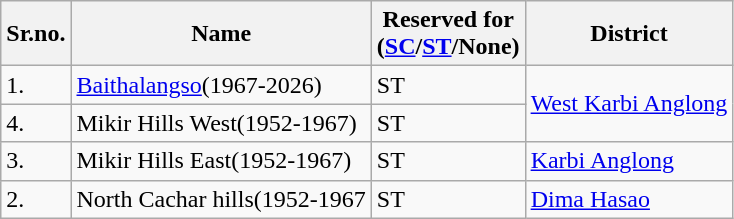<table class="wikitable sortable">
<tr>
<th>Sr.no.</th>
<th>Name</th>
<th>Reserved for<br>(<a href='#'>SC</a>/<a href='#'>ST</a>/None)</th>
<th>District</th>
</tr>
<tr>
<td>1.</td>
<td><a href='#'>Baithalangso</a>(1967-2026)</td>
<td>ST</td>
<td rowspan="2"><a href='#'>West Karbi Anglong</a></td>
</tr>
<tr>
<td>4.</td>
<td>Mikir Hills West(1952-1967)</td>
<td>ST</td>
</tr>
<tr>
<td>3.</td>
<td>Mikir Hills East(1952-1967)</td>
<td>ST</td>
<td><a href='#'>Karbi Anglong</a></td>
</tr>
<tr>
<td>2.</td>
<td>North Cachar hills(1952-1967</td>
<td>ST</td>
<td><a href='#'>Dima Hasao</a></td>
</tr>
</table>
